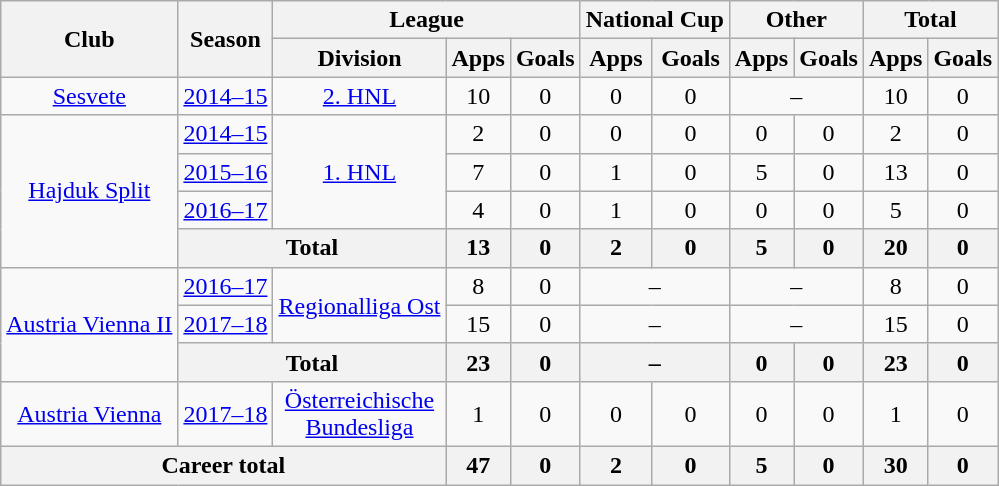<table class="wikitable" style="text-align:center">
<tr>
<th rowspan="2">Club</th>
<th rowspan="2">Season</th>
<th colspan="3">League</th>
<th colspan="2">National Cup</th>
<th colspan="2">Other</th>
<th colspan="2">Total</th>
</tr>
<tr>
<th>Division</th>
<th>Apps</th>
<th>Goals</th>
<th>Apps</th>
<th>Goals</th>
<th>Apps</th>
<th>Goals</th>
<th>Apps</th>
<th>Goals</th>
</tr>
<tr>
<td><a href='#'>Sesvete</a></td>
<td><a href='#'>2014–15</a></td>
<td><a href='#'>2. HNL</a></td>
<td>10</td>
<td>0</td>
<td>0</td>
<td>0</td>
<td colspan="2">–</td>
<td>10</td>
<td>0</td>
</tr>
<tr>
<td rowspan="4"><a href='#'>Hajduk Split</a></td>
<td><a href='#'>2014–15</a></td>
<td rowspan="3"><a href='#'>1. HNL</a></td>
<td>2</td>
<td>0</td>
<td>0</td>
<td>0</td>
<td>0</td>
<td>0</td>
<td>2</td>
<td>0</td>
</tr>
<tr>
<td><a href='#'>2015–16</a></td>
<td>7</td>
<td>0</td>
<td>1</td>
<td>0</td>
<td>5</td>
<td>0</td>
<td>13</td>
<td>0</td>
</tr>
<tr>
<td><a href='#'>2016–17</a></td>
<td>4</td>
<td>0</td>
<td>1</td>
<td>0</td>
<td>0</td>
<td>0</td>
<td>5</td>
<td>0</td>
</tr>
<tr>
<th colspan="2">Total</th>
<th>13</th>
<th>0</th>
<th>2</th>
<th>0</th>
<th>5</th>
<th>0</th>
<th>20</th>
<th>0</th>
</tr>
<tr>
<td rowspan="3"><a href='#'>Austria Vienna II</a></td>
<td><a href='#'>2016–17</a></td>
<td rowspan="2"><a href='#'>Regionalliga Ost</a></td>
<td>8</td>
<td>0</td>
<td colspan="2">–</td>
<td colspan="2">–</td>
<td>8</td>
<td>0</td>
</tr>
<tr>
<td><a href='#'>2017–18</a></td>
<td>15</td>
<td>0</td>
<td colspan="2">–</td>
<td colspan="2">–</td>
<td>15</td>
<td>0</td>
</tr>
<tr>
<th colspan="2">Total</th>
<th>23</th>
<th>0</th>
<th colspan="2">–</th>
<th>0</th>
<th>0</th>
<th>23</th>
<th>0</th>
</tr>
<tr>
<td><a href='#'>Austria Vienna</a></td>
<td><a href='#'>2017–18</a></td>
<td><a href='#'>Österreichische<br>Bundesliga</a></td>
<td>1</td>
<td>0</td>
<td>0</td>
<td>0</td>
<td>0</td>
<td>0</td>
<td>1</td>
<td>0</td>
</tr>
<tr>
<th colspan="3">Career total</th>
<th>47</th>
<th>0</th>
<th>2</th>
<th>0</th>
<th>5</th>
<th>0</th>
<th>30</th>
<th>0</th>
</tr>
</table>
